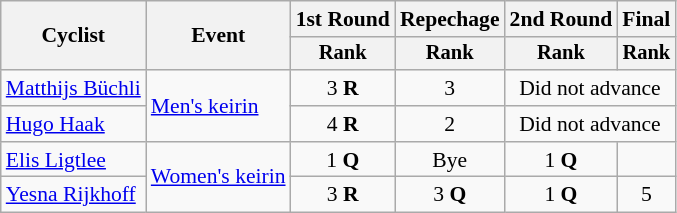<table class="wikitable" style="font-size:90%">
<tr>
<th rowspan="2">Cyclist</th>
<th rowspan="2">Event</th>
<th>1st Round</th>
<th>Repechage</th>
<th>2nd Round</th>
<th>Final</th>
</tr>
<tr style="font-size:95%">
<th>Rank</th>
<th>Rank</th>
<th>Rank</th>
<th>Rank</th>
</tr>
<tr align=center>
<td align=left><a href='#'>Matthijs Büchli</a></td>
<td align=left rowspan=2><a href='#'>Men's keirin</a></td>
<td>3 <strong>R</strong></td>
<td>3</td>
<td colspan=2>Did not advance</td>
</tr>
<tr align=center>
<td align=left><a href='#'>Hugo Haak</a></td>
<td>4 <strong>R</strong></td>
<td>2</td>
<td colspan=2>Did not advance</td>
</tr>
<tr align=center>
<td align=left><a href='#'>Elis Ligtlee</a></td>
<td align=left rowspan=2><a href='#'>Women's keirin</a></td>
<td>1 <strong>Q</strong></td>
<td>Bye</td>
<td>1 <strong>Q</strong></td>
<td></td>
</tr>
<tr align=center>
<td align=left><a href='#'>Yesna Rijkhoff</a></td>
<td>3 <strong>R</strong></td>
<td>3 <strong>Q</strong></td>
<td>1 <strong>Q</strong></td>
<td>5</td>
</tr>
</table>
